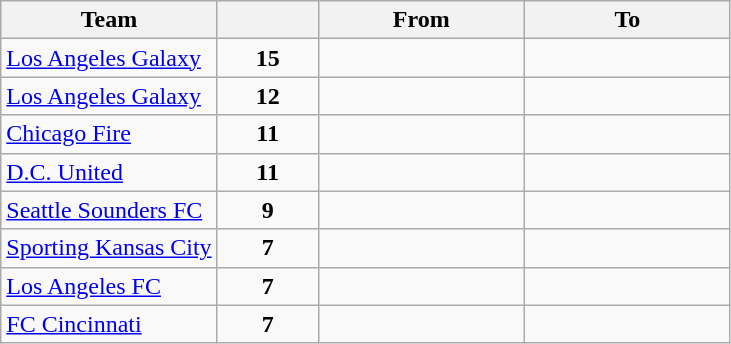<table class="wikitable sortable" style="text-align: center">
<tr>
<th>Team</th>
<th width="60"></th>
<th width="130">From</th>
<th width="130">To</th>
</tr>
<tr>
<td align="left"><a href='#'>Los Angeles Galaxy</a></td>
<td><strong>15</strong> </td>
<td></td>
<td></td>
</tr>
<tr>
<td align="left"><a href='#'>Los Angeles Galaxy</a></td>
<td><strong>12</strong> </td>
<td></td>
<td></td>
</tr>
<tr>
<td align="left"><a href='#'>Chicago Fire</a></td>
<td><strong>11</strong> </td>
<td></td>
<td></td>
</tr>
<tr>
<td align="left"><a href='#'>D.C. United</a></td>
<td><strong>11</strong> </td>
<td></td>
<td></td>
</tr>
<tr>
<td align="left"><a href='#'>Seattle Sounders FC</a></td>
<td><strong>9</strong></td>
<td></td>
<td></td>
</tr>
<tr>
<td align="left"><a href='#'>Sporting Kansas City</a></td>
<td><strong>7</strong></td>
<td></td>
<td></td>
</tr>
<tr>
<td align="left"><a href='#'>Los Angeles FC</a></td>
<td><strong>7</strong></td>
<td></td>
<td></td>
</tr>
<tr>
<td align="left"><a href='#'>FC Cincinnati</a></td>
<td><strong>7</strong></td>
<td></td>
<td></td>
</tr>
</table>
